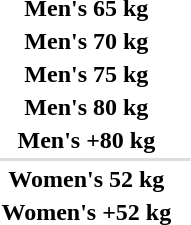<table>
<tr>
<th scope="row">Men's 65 kg</th>
<td></td>
<td></td>
<td></td>
</tr>
<tr>
<th scope="row">Men's 70 kg</th>
<td></td>
<td></td>
<td></td>
</tr>
<tr>
<th scope="row">Men's 75 kg</th>
<td></td>
<td></td>
<td></td>
</tr>
<tr>
<th scope="row">Men's 80 kg</th>
<td></td>
<td></td>
<td></td>
</tr>
<tr>
<th scope="row">Men's +80 kg</th>
<td></td>
<td></td>
<td></td>
</tr>
<tr bgcolor=#DDDDDD>
<td colspan=4></td>
</tr>
<tr>
<th scope="row">Women's 52 kg</th>
<td></td>
<td></td>
<td></td>
</tr>
<tr>
<th scope="row">Women's +52 kg</th>
<td></td>
<td></td>
<td></td>
</tr>
</table>
